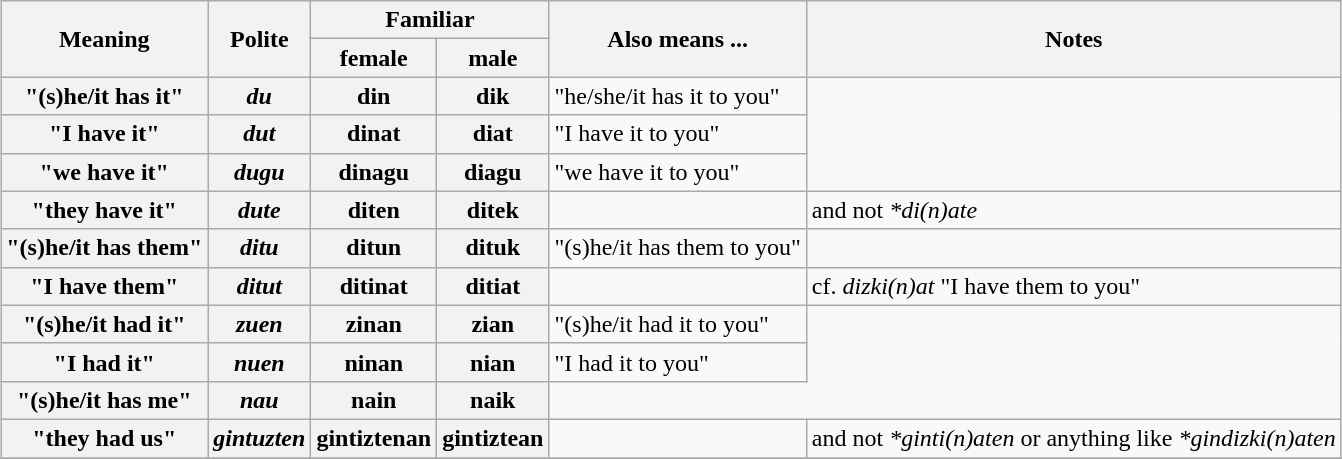<table class="wikitable" style="margin: 1em auto 1em auto">
<tr>
<th rowspan=2 align="center">Meaning</th>
<th rowspan=2 align="center">Polite</th>
<th colspan=2 align="center">Familiar</th>
<th rowspan=2 align="center">Also means ...</th>
<th rowspan=2 align="center">Notes</th>
</tr>
<tr>
<th align="center">female</th>
<th align="center">male</th>
</tr>
<tr>
<th>"(s)he/it has it"</th>
<th><em>du</em></th>
<th><strong>din</strong></th>
<th><strong>dik</strong></th>
<td>"he/she/it has it to you"</td>
</tr>
<tr>
<th>"I have it"</th>
<th><em>dut</em></th>
<th><strong>dinat</strong></th>
<th><strong>diat</strong></th>
<td>"I have it to you"</td>
</tr>
<tr>
<th>"we have it"</th>
<th><em>dugu</em></th>
<th><strong>dinagu</strong></th>
<th><strong>diagu</strong></th>
<td>"we have it to you"</td>
</tr>
<tr>
<th>"they have it"</th>
<th><em>dute</em></th>
<th><strong>diten</strong></th>
<th><strong>ditek</strong></th>
<td></td>
<td>and not <em>*di(n)ate</em></td>
</tr>
<tr>
<th>"(s)he/it has them"</th>
<th><em>ditu</em></th>
<th><strong>ditun</strong></th>
<th><strong>dituk</strong></th>
<td>"(s)he/it has them to you"</td>
</tr>
<tr>
<th>"I have them"</th>
<th><em>ditut</em></th>
<th><strong>ditinat</strong></th>
<th><strong>ditiat</strong></th>
<td></td>
<td>cf. <em>dizki(n)at</em> "I have them to you"</td>
</tr>
<tr>
<th>"(s)he/it had it"</th>
<th><em>zuen</em></th>
<th><strong>zinan</strong></th>
<th><strong>zian</strong></th>
<td>"(s)he/it had it to you"</td>
</tr>
<tr>
<th>"I had it"</th>
<th><em>nuen</em></th>
<th><strong>ninan</strong></th>
<th><strong>nian</strong></th>
<td>"I had it to you"</td>
</tr>
<tr>
<th>"(s)he/it has me"</th>
<th><em>nau</em></th>
<th><strong>nain</strong></th>
<th><strong>naik</strong></th>
</tr>
<tr>
<th>"they had us"</th>
<th><em>gintuzten</em></th>
<th><strong>gintiztenan</strong></th>
<th><strong>gintiztean</strong></th>
<td></td>
<td>and not <em>*ginti(n)aten</em> or anything like <em>*gindizki(n)aten</em></td>
</tr>
<tr>
</tr>
</table>
